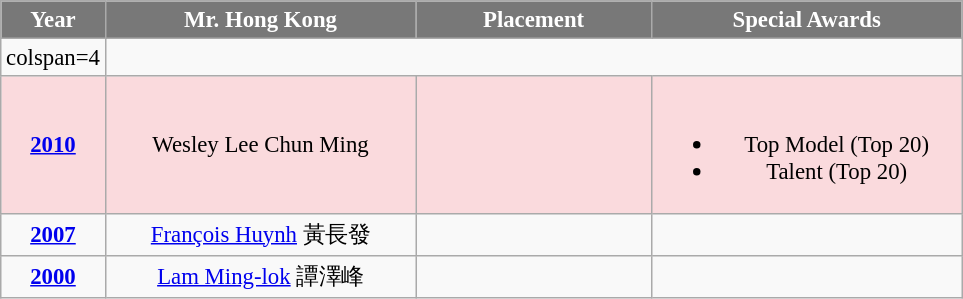<table class="wikitable sortable" style="font-size: 95%; text-align:center">
<tr>
<th width="20" style="background-color:#787878;color:#FFFFFF;">Year</th>
<th width="200" style="background-color:#787878;color:#FFFFFF;">Mr. Hong Kong</th>
<th width="150" style="background-color:#787878;color:#FFFFFF;">Placement</th>
<th width="200" style="background-color:#787878;color:#FFFFFF;">Special Awards</th>
</tr>
<tr>
<td>colspan=4 </td>
</tr>
<tr style="background-color:#FADADD;">
<td><strong><a href='#'>2010</a></strong></td>
<td>Wesley Lee Chun Ming</td>
<td></td>
<td><br><ul><li>Top Model (Top 20)</li><li>Talent (Top 20)</li></ul></td>
</tr>
<tr>
<td><strong><a href='#'>2007</a></strong></td>
<td><a href='#'>François Huynh</a> 黃長發</td>
<td></td>
<td></td>
</tr>
<tr>
<td><strong><a href='#'>2000</a></strong></td>
<td><a href='#'>Lam Ming-lok</a> 譚澤峰</td>
<td></td>
<td></td>
</tr>
</table>
